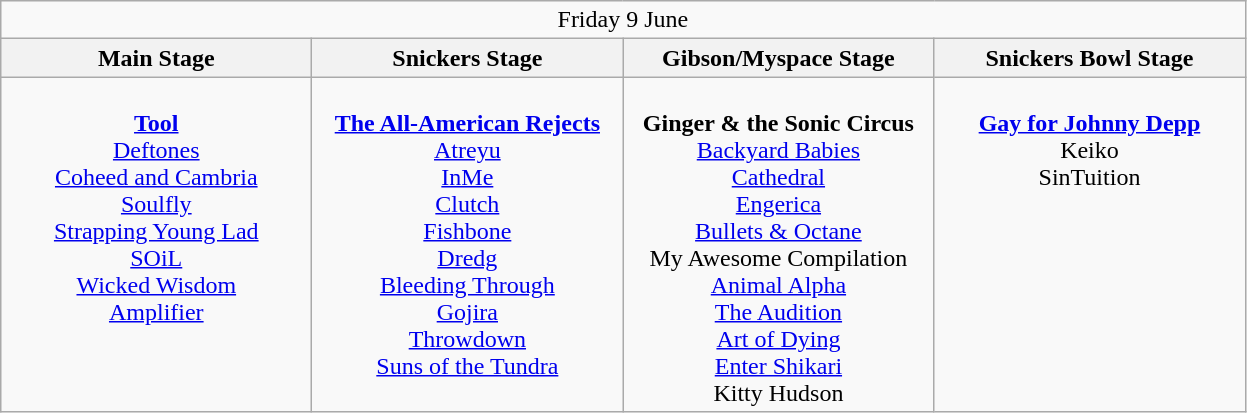<table class="wikitable">
<tr>
<td colspan="4" style="text-align:center;">Friday 9 June</td>
</tr>
<tr>
<th>Main Stage</th>
<th>Snickers Stage</th>
<th>Gibson/Myspace Stage</th>
<th>Snickers Bowl Stage</th>
</tr>
<tr>
<td style="text-align:center; vertical-align:top; width:200px;"><br><strong><a href='#'>Tool</a></strong>
<br><a href='#'>Deftones</a>
<br><a href='#'>Coheed and Cambria</a>
<br><a href='#'>Soulfly</a>
<br><a href='#'>Strapping Young Lad</a>
<br><a href='#'>SOiL</a>
<br><a href='#'>Wicked Wisdom</a>
<br><a href='#'>Amplifier</a></td>
<td style="text-align:center; vertical-align:top; width:200px;"><br><strong><a href='#'>The All-American Rejects</a></strong>
<br><a href='#'>Atreyu</a>
<br><a href='#'>InMe</a>
<br><a href='#'>Clutch</a>
<br><a href='#'>Fishbone</a>
<br><a href='#'>Dredg</a>
<br><a href='#'>Bleeding Through</a>
<br><a href='#'>Gojira</a>
<br><a href='#'>Throwdown</a>
<br><a href='#'>Suns of the Tundra</a></td>
<td style="text-align:center; vertical-align:top; width:200px;"><br><strong>Ginger & the Sonic Circus</strong>
<br><a href='#'>Backyard Babies</a>
<br><a href='#'>Cathedral</a>
<br><a href='#'>Engerica</a>
<br><a href='#'>Bullets & Octane</a>
<br>My Awesome Compilation
<br><a href='#'>Animal Alpha</a>
<br><a href='#'>The Audition</a>
<br><a href='#'>Art of Dying</a>
<br><a href='#'>Enter Shikari</a>
<br>Kitty Hudson</td>
<td style="text-align:center; vertical-align:top; width:200px;"><br><strong><a href='#'>Gay for Johnny Depp</a></strong>
<br>Keiko
<br>SinTuition</td>
</tr>
</table>
